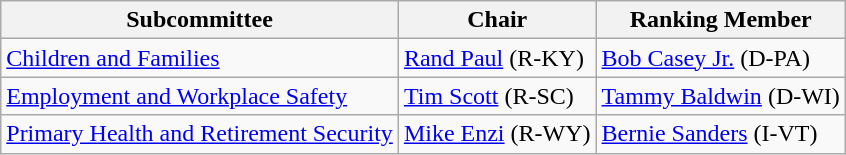<table class="wikitable">
<tr>
<th>Subcommittee</th>
<th>Chair</th>
<th>Ranking Member</th>
</tr>
<tr>
<td><a href='#'>Children and Families</a></td>
<td><a href='#'>Rand Paul</a> (R-KY)</td>
<td><a href='#'>Bob Casey Jr.</a> (D-PA)</td>
</tr>
<tr>
<td><a href='#'>Employment and Workplace Safety</a></td>
<td><a href='#'>Tim Scott</a> (R-SC)</td>
<td><a href='#'>Tammy Baldwin</a> (D-WI)</td>
</tr>
<tr>
<td><a href='#'>Primary Health and Retirement Security</a></td>
<td><a href='#'>Mike Enzi</a> (R-WY)</td>
<td><a href='#'>Bernie Sanders</a> (I-VT)</td>
</tr>
</table>
